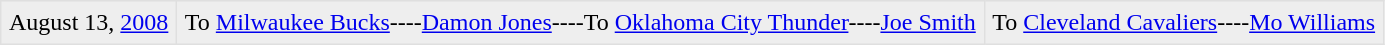<table border=1 style="border-collapse:collapse; background-color:#eeeeee" bordercolor="#DFDFDF" cellpadding="5">
<tr>
<td>August 13, <a href='#'>2008</a></td>
<td valign="top">To <a href='#'>Milwaukee Bucks</a>----<a href='#'>Damon Jones</a>----To <a href='#'>Oklahoma City Thunder</a>----<a href='#'>Joe Smith</a></td>
<td valign="top">To <a href='#'>Cleveland Cavaliers</a>----<a href='#'>Mo Williams</a></td>
</tr>
</table>
